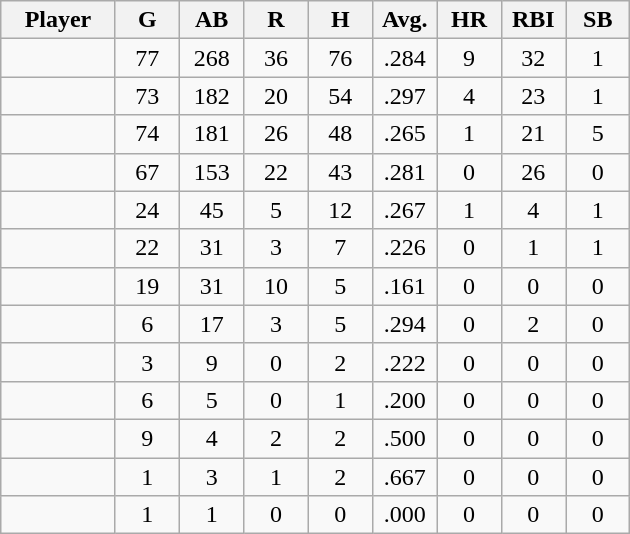<table class="wikitable sortable">
<tr>
<th bgcolor="#DDDDFF" width="16%">Player</th>
<th bgcolor="#DDDDFF" width="9%">G</th>
<th bgcolor="#DDDDFF" width="9%">AB</th>
<th bgcolor="#DDDDFF" width="9%">R</th>
<th bgcolor="#DDDDFF" width="9%">H</th>
<th bgcolor="#DDDDFF" width="9%">Avg.</th>
<th bgcolor="#DDDDFF" width="9%">HR</th>
<th bgcolor="#DDDDFF" width="9%">RBI</th>
<th bgcolor="#DDDDFF" width="9%">SB</th>
</tr>
<tr align="center">
<td></td>
<td>77</td>
<td>268</td>
<td>36</td>
<td>76</td>
<td>.284</td>
<td>9</td>
<td>32</td>
<td>1</td>
</tr>
<tr align="center">
<td></td>
<td>73</td>
<td>182</td>
<td>20</td>
<td>54</td>
<td>.297</td>
<td>4</td>
<td>23</td>
<td>1</td>
</tr>
<tr align="center">
<td></td>
<td>74</td>
<td>181</td>
<td>26</td>
<td>48</td>
<td>.265</td>
<td>1</td>
<td>21</td>
<td>5</td>
</tr>
<tr align="center">
<td></td>
<td>67</td>
<td>153</td>
<td>22</td>
<td>43</td>
<td>.281</td>
<td>0</td>
<td>26</td>
<td>0</td>
</tr>
<tr align="center">
<td></td>
<td>24</td>
<td>45</td>
<td>5</td>
<td>12</td>
<td>.267</td>
<td>1</td>
<td>4</td>
<td>1</td>
</tr>
<tr align="center">
<td></td>
<td>22</td>
<td>31</td>
<td>3</td>
<td>7</td>
<td>.226</td>
<td>0</td>
<td>1</td>
<td>1</td>
</tr>
<tr align="center">
<td></td>
<td>19</td>
<td>31</td>
<td>10</td>
<td>5</td>
<td>.161</td>
<td>0</td>
<td>0</td>
<td>0</td>
</tr>
<tr align="center">
<td></td>
<td>6</td>
<td>17</td>
<td>3</td>
<td>5</td>
<td>.294</td>
<td>0</td>
<td>2</td>
<td>0</td>
</tr>
<tr align="center">
<td></td>
<td>3</td>
<td>9</td>
<td>0</td>
<td>2</td>
<td>.222</td>
<td>0</td>
<td>0</td>
<td>0</td>
</tr>
<tr align="center">
<td></td>
<td>6</td>
<td>5</td>
<td>0</td>
<td>1</td>
<td>.200</td>
<td>0</td>
<td>0</td>
<td>0</td>
</tr>
<tr align="center">
<td></td>
<td>9</td>
<td>4</td>
<td>2</td>
<td>2</td>
<td>.500</td>
<td>0</td>
<td>0</td>
<td>0</td>
</tr>
<tr align="center">
<td></td>
<td>1</td>
<td>3</td>
<td>1</td>
<td>2</td>
<td>.667</td>
<td>0</td>
<td>0</td>
<td>0</td>
</tr>
<tr align="center">
<td></td>
<td>1</td>
<td>1</td>
<td>0</td>
<td>0</td>
<td>.000</td>
<td>0</td>
<td>0</td>
<td>0</td>
</tr>
</table>
